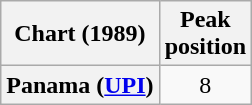<table class="wikitable sortable plainrowheaders">
<tr>
<th align="left">Chart (1989)</th>
<th align="left">Peak<br>position</th>
</tr>
<tr>
<th scope="row">Panama (<a href='#'>UPI</a>)</th>
<td align="center">8</td>
</tr>
</table>
